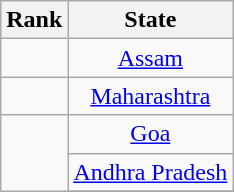<table class="wikitable sortable" style="text-align:center">
<tr>
<th>Rank</th>
<th>State</th>
</tr>
<tr>
<td></td>
<td> <a href='#'>Assam</a></td>
</tr>
<tr>
<td></td>
<td> <a href='#'>Maharashtra</a></td>
</tr>
<tr>
<td rowspan=3></td>
<td> <a href='#'>Goa</a></td>
</tr>
<tr>
<td> <a href='#'>Andhra Pradesh</a></td>
</tr>
<tr>
</tr>
</table>
